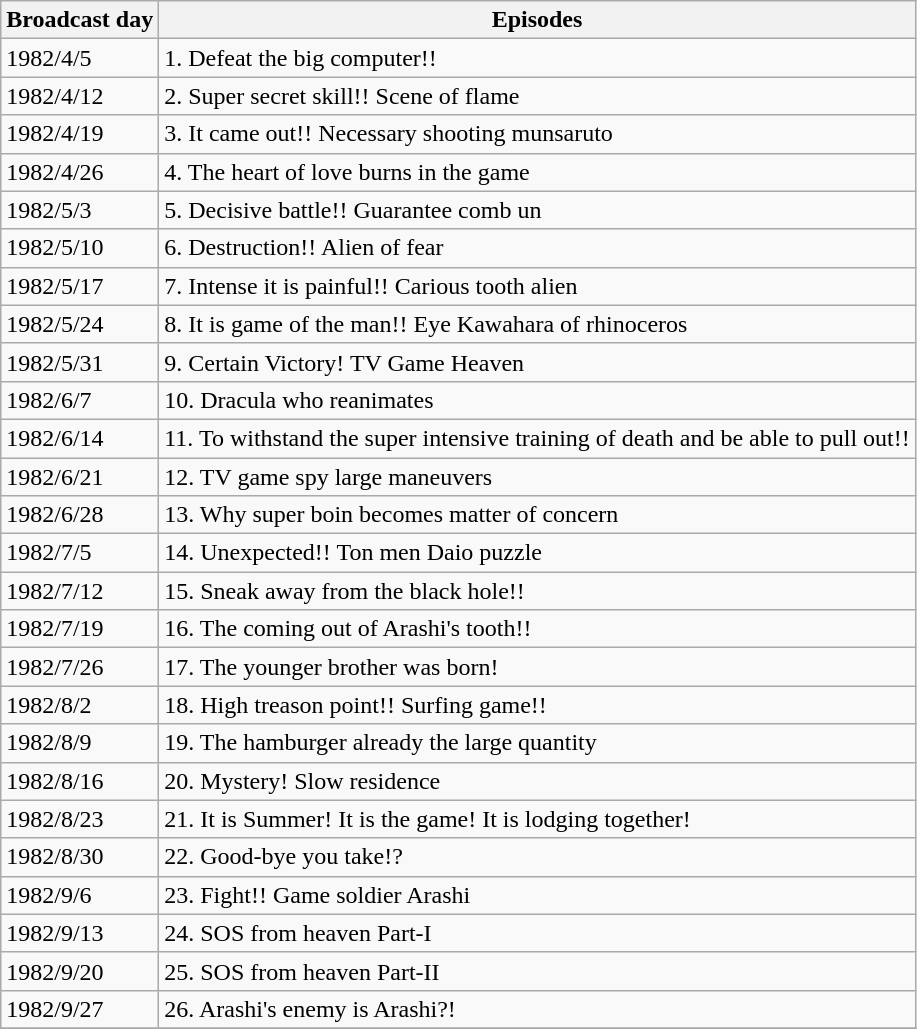<table class="wikitable">
<tr>
<th>Broadcast day</th>
<th>Episodes</th>
</tr>
<tr>
<td>1982/4/5</td>
<td>1.	Defeat the big computer!!</td>
</tr>
<tr>
<td>1982/4/12</td>
<td>2. Super secret skill!! Scene of flame</td>
</tr>
<tr>
<td>1982/4/19</td>
<td>3. It came out!! Necessary shooting munsaruto</td>
</tr>
<tr>
<td>1982/4/26</td>
<td>4. The heart of love burns in the game</td>
</tr>
<tr>
<td>1982/5/3</td>
<td>5. Decisive battle!! Guarantee comb un</td>
</tr>
<tr>
<td>1982/5/10</td>
<td>6. Destruction!! Alien of fear</td>
</tr>
<tr>
<td>1982/5/17</td>
<td>7. Intense it is painful!! Carious tooth alien</td>
</tr>
<tr>
<td>1982/5/24</td>
<td>8. It is game of the man!! Eye Kawahara of rhinoceros</td>
</tr>
<tr>
<td>1982/5/31</td>
<td>9. Certain Victory! TV Game Heaven</td>
</tr>
<tr>
<td>1982/6/7</td>
<td>10. Dracula who reanimates</td>
</tr>
<tr>
<td>1982/6/14</td>
<td>11. To withstand the super intensive training of death and be able to pull out!!</td>
</tr>
<tr>
<td>1982/6/21</td>
<td>12. TV game spy large maneuvers</td>
</tr>
<tr>
<td>1982/6/28</td>
<td>13. Why super boin becomes matter of concern</td>
</tr>
<tr>
<td>1982/7/5</td>
<td>14. Unexpected!! Ton men Daio puzzle</td>
</tr>
<tr>
<td>1982/7/12</td>
<td>15. Sneak away from the black hole!!</td>
</tr>
<tr>
<td>1982/7/19</td>
<td>16. The coming out of Arashi's tooth!!</td>
</tr>
<tr>
<td>1982/7/26</td>
<td>17. The younger brother was born!</td>
</tr>
<tr>
<td>1982/8/2</td>
<td>18. High treason point!! Surfing game!!</td>
</tr>
<tr>
<td>1982/8/9</td>
<td>19. The hamburger already the large quantity</td>
</tr>
<tr>
<td>1982/8/16</td>
<td>20. Mystery! Slow residence</td>
</tr>
<tr>
<td>1982/8/23</td>
<td>21. It is Summer! It is the game! It is lodging together!</td>
</tr>
<tr>
<td>1982/8/30</td>
<td>22. Good-bye you take!?</td>
</tr>
<tr>
<td>1982/9/6</td>
<td>23. Fight!! Game soldier Arashi</td>
</tr>
<tr>
<td>1982/9/13</td>
<td>24. SOS from heaven Part-I</td>
</tr>
<tr>
<td>1982/9/20</td>
<td>25. SOS from heaven Part-II</td>
</tr>
<tr>
<td>1982/9/27</td>
<td>26. Arashi's enemy is Arashi?!</td>
</tr>
<tr>
</tr>
</table>
